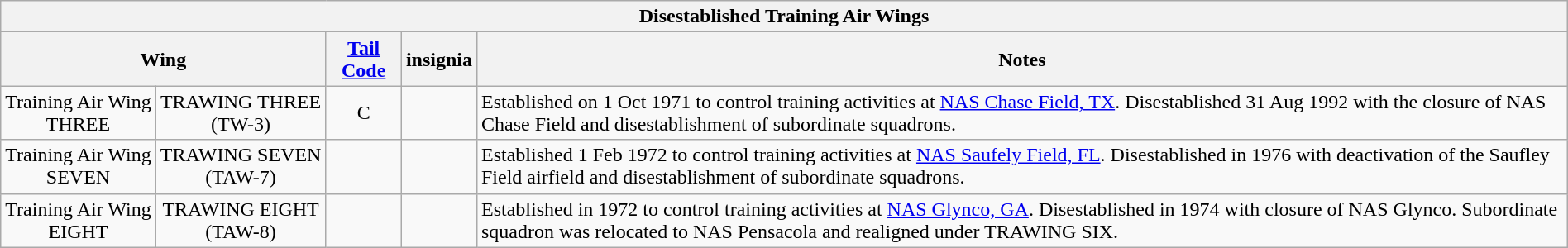<table class="wikitable" width=100% style="text-align: center">
<tr>
<th colspan=5>Disestablished Training Air Wings</th>
</tr>
<tr>
<th colspan=2>Wing</th>
<th><a href='#'>Tail Code</a></th>
<th>insignia</th>
<th>Notes</th>
</tr>
<tr>
<td style="white-space: nowrap; text-align:center;">Training Air Wing<br>THREE</td>
<td style="white-space: nowrap; text-align:center;">TRAWING THREE<br>(TW-3)</td>
<td>C</td>
<td></td>
<td align=left>Established on 1 Oct 1971 to control training activities at <a href='#'>NAS Chase Field, TX</a>. Disestablished 31 Aug 1992 with the closure of NAS Chase Field and disestablishment of subordinate squadrons.</td>
</tr>
<tr>
<td style="text-align:center;">Training Air Wing<br>SEVEN</td>
<td style="white-space: nowrap; text-align:center;">TRAWING SEVEN<br>(TAW-7)</td>
<td></td>
<td></td>
<td align=left>Established 1 Feb 1972 to control training activities at <a href='#'>NAS Saufely Field, FL</a>. Disestablished in 1976 with deactivation of the Saufley Field airfield and disestablishment of subordinate squadrons.</td>
</tr>
<tr>
<td style="text-align:center;">Training Air Wing<br>EIGHT</td>
<td style="white-space: nowrap; text-align:center;">TRAWING EIGHT<br>(TAW-8)</td>
<td></td>
<td></td>
<td align=left>Established in 1972 to control training activities at <a href='#'>NAS Glynco, GA</a>. Disestablished in 1974 with closure of NAS Glynco. Subordinate squadron was relocated to NAS Pensacola and realigned under TRAWING SIX.</td>
</tr>
</table>
